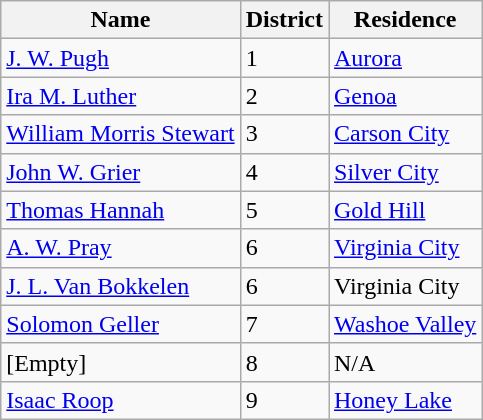<table class="wikitable">
<tr>
<th>Name</th>
<th>District</th>
<th>Residence</th>
</tr>
<tr>
<td><a href='#'>J. W. Pugh</a></td>
<td>1</td>
<td><a href='#'>Aurora</a></td>
</tr>
<tr>
<td><a href='#'>Ira M. Luther</a></td>
<td>2</td>
<td><a href='#'>Genoa</a></td>
</tr>
<tr>
<td><a href='#'>William Morris Stewart</a></td>
<td>3</td>
<td><a href='#'>Carson City</a></td>
</tr>
<tr>
<td><a href='#'>John W. Grier</a></td>
<td>4</td>
<td><a href='#'>Silver City</a></td>
</tr>
<tr>
<td><a href='#'>Thomas Hannah</a></td>
<td>5</td>
<td><a href='#'>Gold Hill</a></td>
</tr>
<tr>
<td><a href='#'>A. W. Pray</a></td>
<td>6</td>
<td><a href='#'>Virginia City</a></td>
</tr>
<tr>
<td><a href='#'>J. L. Van Bokkelen</a></td>
<td>6</td>
<td>Virginia City</td>
</tr>
<tr>
<td><a href='#'>Solomon Geller</a></td>
<td>7</td>
<td><a href='#'>Washoe Valley</a></td>
</tr>
<tr>
<td>[Empty]</td>
<td>8</td>
<td>N/A</td>
</tr>
<tr>
<td><a href='#'>Isaac Roop</a></td>
<td>9</td>
<td><a href='#'>Honey Lake</a></td>
</tr>
</table>
